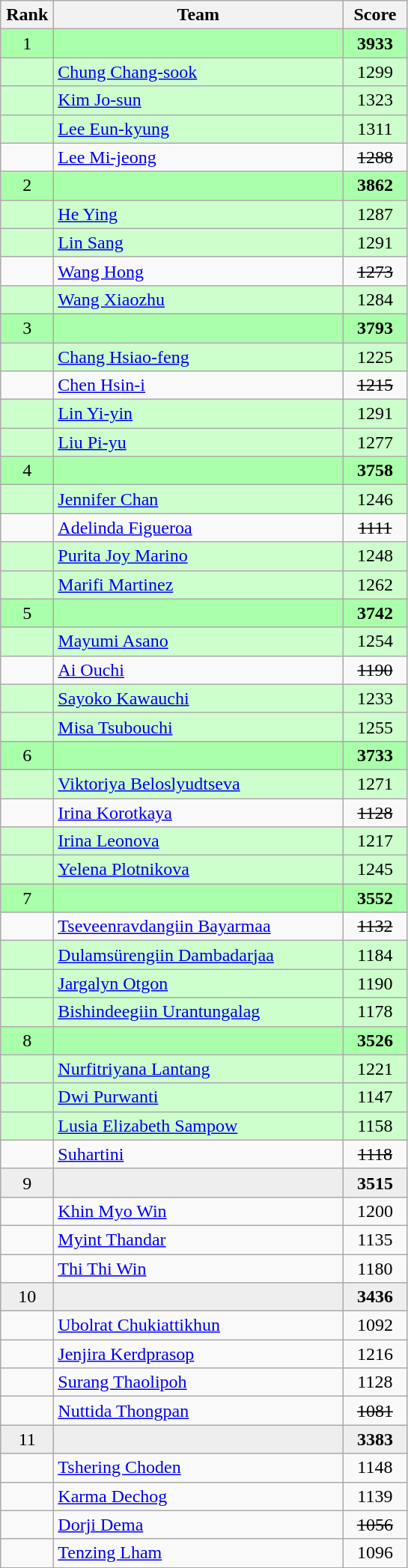<table class="wikitable" style="text-align:center">
<tr>
<th width=40>Rank</th>
<th width=250>Team</th>
<th width=50>Score</th>
</tr>
<tr bgcolor="aaffaa">
<td>1</td>
<td align=left></td>
<td><strong>3933</strong></td>
</tr>
<tr bgcolor="ccffcc">
<td></td>
<td align=left><a href='#'>Chung Chang-sook</a></td>
<td>1299</td>
</tr>
<tr bgcolor="ccffcc">
<td></td>
<td align=left><a href='#'>Kim Jo-sun</a></td>
<td>1323</td>
</tr>
<tr bgcolor="ccffcc">
<td></td>
<td align=left><a href='#'>Lee Eun-kyung</a></td>
<td>1311</td>
</tr>
<tr>
<td></td>
<td align=left><a href='#'>Lee Mi-jeong</a></td>
<td><s>1288</s></td>
</tr>
<tr bgcolor="aaffaa">
<td>2</td>
<td align=left></td>
<td><strong>3862</strong></td>
</tr>
<tr bgcolor="ccffcc">
<td></td>
<td align=left><a href='#'>He Ying</a></td>
<td>1287</td>
</tr>
<tr bgcolor="ccffcc">
<td></td>
<td align=left><a href='#'>Lin Sang</a></td>
<td>1291</td>
</tr>
<tr>
<td></td>
<td align=left><a href='#'>Wang Hong</a></td>
<td><s>1273</s></td>
</tr>
<tr bgcolor="ccffcc">
<td></td>
<td align=left><a href='#'>Wang Xiaozhu</a></td>
<td>1284</td>
</tr>
<tr bgcolor="aaffaa">
<td>3</td>
<td align=left></td>
<td><strong>3793</strong></td>
</tr>
<tr bgcolor="ccffcc">
<td></td>
<td align=left><a href='#'>Chang Hsiao-feng</a></td>
<td>1225</td>
</tr>
<tr>
<td></td>
<td align=left><a href='#'>Chen Hsin-i</a></td>
<td><s>1215</s></td>
</tr>
<tr bgcolor="ccffcc">
<td></td>
<td align=left><a href='#'>Lin Yi-yin</a></td>
<td>1291</td>
</tr>
<tr bgcolor="ccffcc">
<td></td>
<td align=left><a href='#'>Liu Pi-yu</a></td>
<td>1277</td>
</tr>
<tr bgcolor="aaffaa">
<td>4</td>
<td align=left></td>
<td><strong>3758</strong></td>
</tr>
<tr bgcolor="ccffcc">
<td></td>
<td align=left><a href='#'>Jennifer Chan</a></td>
<td>1246</td>
</tr>
<tr>
<td></td>
<td align=left><a href='#'>Adelinda Figueroa</a></td>
<td><s>1111</s></td>
</tr>
<tr bgcolor="ccffcc">
<td></td>
<td align=left><a href='#'>Purita Joy Marino</a></td>
<td>1248</td>
</tr>
<tr bgcolor="ccffcc">
<td></td>
<td align=left><a href='#'>Marifi Martinez</a></td>
<td>1262</td>
</tr>
<tr bgcolor="aaffaa">
<td>5</td>
<td align=left></td>
<td><strong>3742</strong></td>
</tr>
<tr bgcolor="ccffcc">
<td></td>
<td align=left><a href='#'>Mayumi Asano</a></td>
<td>1254</td>
</tr>
<tr>
<td></td>
<td align=left><a href='#'>Ai Ouchi</a></td>
<td><s>1190</s></td>
</tr>
<tr bgcolor="ccffcc">
<td></td>
<td align=left><a href='#'>Sayoko Kawauchi</a></td>
<td>1233</td>
</tr>
<tr bgcolor="ccffcc">
<td></td>
<td align=left><a href='#'>Misa Tsubouchi</a></td>
<td>1255</td>
</tr>
<tr bgcolor="aaffaa">
<td>6</td>
<td align=left></td>
<td><strong>3733</strong></td>
</tr>
<tr bgcolor="ccffcc">
<td></td>
<td align=left><a href='#'>Viktoriya Beloslyudtseva</a></td>
<td>1271</td>
</tr>
<tr>
<td></td>
<td align=left><a href='#'>Irina Korotkaya</a></td>
<td><s>1128</s></td>
</tr>
<tr bgcolor="ccffcc">
<td></td>
<td align=left><a href='#'>Irina Leonova</a></td>
<td>1217</td>
</tr>
<tr bgcolor="ccffcc">
<td></td>
<td align=left><a href='#'>Yelena Plotnikova</a></td>
<td>1245</td>
</tr>
<tr bgcolor="aaffaa">
<td>7</td>
<td align=left></td>
<td><strong>3552</strong></td>
</tr>
<tr>
<td></td>
<td align=left><a href='#'>Tseveenravdangiin Bayarmaa</a></td>
<td><s>1132</s></td>
</tr>
<tr bgcolor="ccffcc">
<td></td>
<td align=left><a href='#'>Dulamsürengiin Dambadarjaa</a></td>
<td>1184</td>
</tr>
<tr bgcolor="ccffcc">
<td></td>
<td align=left><a href='#'>Jargalyn Otgon</a></td>
<td>1190</td>
</tr>
<tr bgcolor="ccffcc">
<td></td>
<td align=left><a href='#'>Bishindeegiin Urantungalag</a></td>
<td>1178</td>
</tr>
<tr bgcolor="aaffaa">
<td>8</td>
<td align=left></td>
<td><strong>3526</strong></td>
</tr>
<tr bgcolor="ccffcc">
<td></td>
<td align=left><a href='#'>Nurfitriyana Lantang</a></td>
<td>1221</td>
</tr>
<tr bgcolor="ccffcc">
<td></td>
<td align=left><a href='#'>Dwi Purwanti</a></td>
<td>1147</td>
</tr>
<tr bgcolor="ccffcc">
<td></td>
<td align=left><a href='#'>Lusia Elizabeth Sampow</a></td>
<td>1158</td>
</tr>
<tr>
<td></td>
<td align=left><a href='#'>Suhartini</a></td>
<td><s>1118</s></td>
</tr>
<tr bgcolor=eeeeee>
<td>9</td>
<td align=left></td>
<td><strong>3515</strong></td>
</tr>
<tr>
<td></td>
<td align=left><a href='#'>Khin Myo Win</a></td>
<td>1200</td>
</tr>
<tr>
<td></td>
<td align=left><a href='#'>Myint Thandar</a></td>
<td>1135</td>
</tr>
<tr>
<td></td>
<td align=left><a href='#'>Thi Thi Win</a></td>
<td>1180</td>
</tr>
<tr bgcolor=eeeeee>
<td>10</td>
<td align=left></td>
<td><strong>3436</strong></td>
</tr>
<tr>
<td></td>
<td align=left><a href='#'>Ubolrat Chukiattikhun</a></td>
<td>1092</td>
</tr>
<tr>
<td></td>
<td align=left><a href='#'>Jenjira Kerdprasop</a></td>
<td>1216</td>
</tr>
<tr>
<td></td>
<td align=left><a href='#'>Surang Thaolipoh</a></td>
<td>1128</td>
</tr>
<tr>
<td></td>
<td align=left><a href='#'>Nuttida Thongpan</a></td>
<td><s>1081</s></td>
</tr>
<tr bgcolor=eeeeee>
<td>11</td>
<td align=left></td>
<td><strong>3383</strong></td>
</tr>
<tr>
<td></td>
<td align=left><a href='#'>Tshering Choden</a></td>
<td>1148</td>
</tr>
<tr>
<td></td>
<td align=left><a href='#'>Karma Dechog</a></td>
<td>1139</td>
</tr>
<tr>
<td></td>
<td align=left><a href='#'>Dorji Dema</a></td>
<td><s>1056</s></td>
</tr>
<tr>
<td></td>
<td align=left><a href='#'>Tenzing Lham</a></td>
<td>1096</td>
</tr>
</table>
